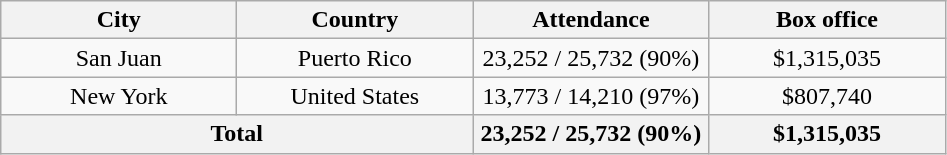<table class="wikitable" style="text-align:center;">
<tr>
<th rowspan="" width="150">City</th>
<th rowspan="" width="150">Country</th>
<th colspan="" width="150">Attendance</th>
<th colspan="" width="150">Box office</th>
</tr>
<tr>
<td>San Juan</td>
<td>Puerto Rico</td>
<td>23,252 / 25,732 (90%)</td>
<td>$1,315,035</td>
</tr>
<tr>
<td>New York</td>
<td>United States</td>
<td>13,773 / 14,210 (97%)</td>
<td>$807,740</td>
</tr>
<tr>
<th colspan="2">Total</th>
<th>23,252 / 25,732 (90%)</th>
<th>$1,315,035</th>
</tr>
</table>
